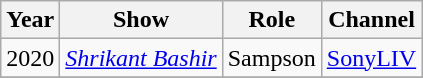<table class="wikitable sortable">
<tr>
<th>Year</th>
<th>Show</th>
<th>Role</th>
<th>Channel</th>
</tr>
<tr>
<td>2020</td>
<td><em><a href='#'>Shrikant Bashir</a></em></td>
<td>Sampson</td>
<td><a href='#'>SonyLIV</a></td>
</tr>
<tr>
</tr>
</table>
